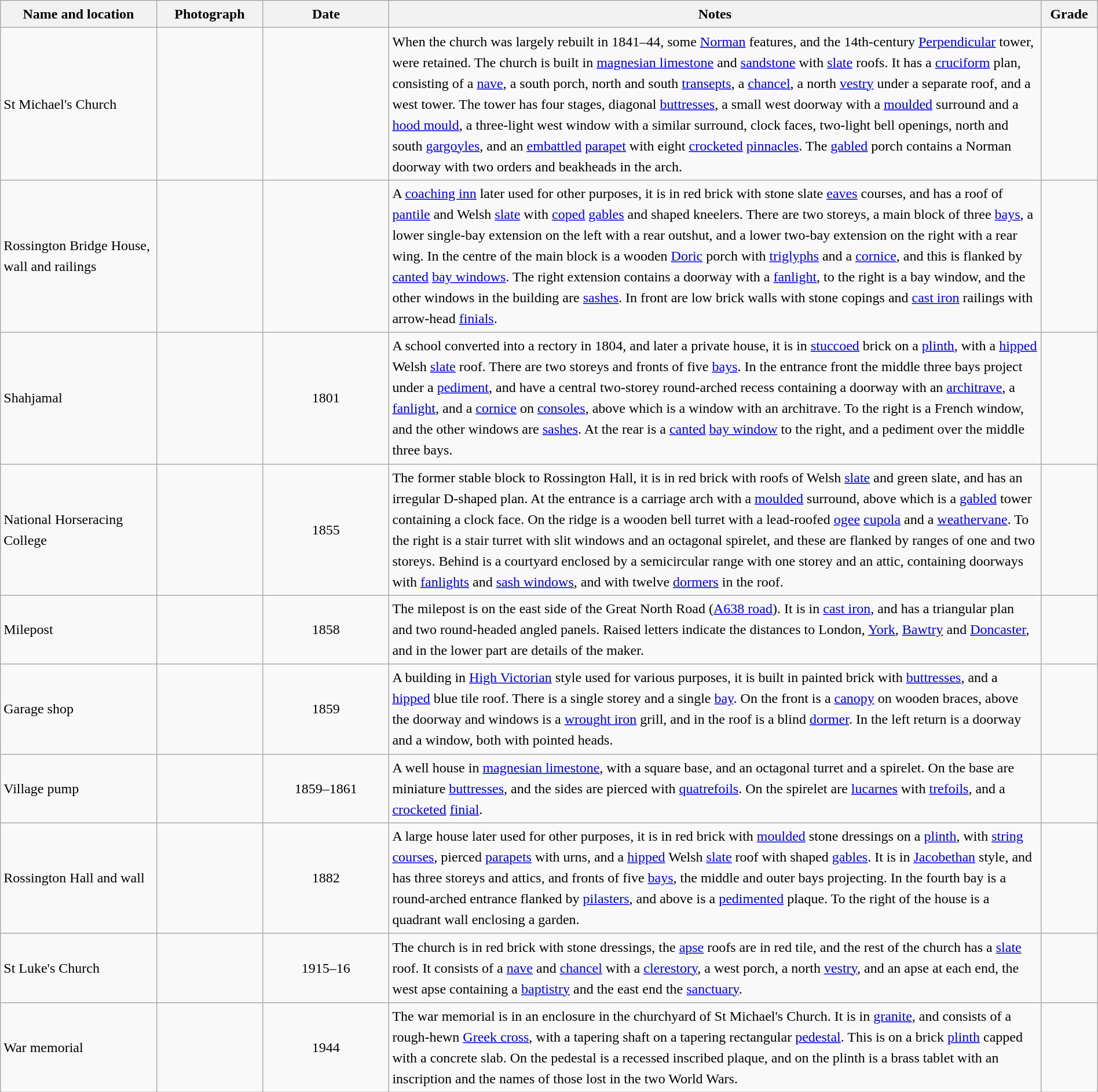<table class="wikitable sortable plainrowheaders" style="width:100%; border:0; text-align:left; line-height:150%;">
<tr>
<th scope="col"  style="width:150px">Name and location</th>
<th scope="col"  style="width:100px" class="unsortable">Photograph</th>
<th scope="col"  style="width:120px">Date</th>
<th scope="col"  style="width:650px" class="unsortable">Notes</th>
<th scope="col"  style="width:50px">Grade</th>
</tr>
<tr>
<td>St Michael's Church<br><small></small></td>
<td></td>
<td align="center"></td>
<td>When the church was largely rebuilt in 1841–44, some <a href='#'>Norman</a> features, and the 14th-century <a href='#'>Perpendicular</a> tower, were retained.  The church is built in <a href='#'>magnesian limestone</a> and <a href='#'>sandstone</a> with <a href='#'>slate</a> roofs.  It has a <a href='#'>cruciform</a> plan, consisting of a <a href='#'>nave</a>, a south porch, north and south <a href='#'>transepts</a>, a <a href='#'>chancel</a>, a north <a href='#'>vestry</a> under a separate roof, and a west tower.  The tower has four stages, diagonal <a href='#'>buttresses</a>, a small west doorway with a <a href='#'>moulded</a> surround and a <a href='#'>hood mould</a>, a three-light west window with a similar surround, clock faces, two-light bell openings, north and south <a href='#'>gargoyles</a>, and an <a href='#'>embattled</a> <a href='#'>parapet</a> with eight <a href='#'>crocketed</a> <a href='#'>pinnacles</a>.  The <a href='#'>gabled</a> porch contains a Norman doorway with two orders and beakheads in the arch.</td>
<td align="center" ></td>
</tr>
<tr>
<td>Rossington Bridge House, wall and railings<br><small></small></td>
<td></td>
<td align="center"></td>
<td>A <a href='#'>coaching inn</a> later used for other purposes, it is in red brick with stone slate <a href='#'>eaves</a> courses, and has a roof of <a href='#'>pantile</a> and Welsh <a href='#'>slate</a> with <a href='#'>coped</a> <a href='#'>gables</a> and shaped kneelers.  There are two storeys, a main block of three <a href='#'>bays</a>, a lower single-bay extension on the left with a rear outshut, and a lower two-bay extension on the right with a rear wing.  In the centre of the main block is a wooden <a href='#'>Doric</a> porch with <a href='#'>triglyphs</a> and a <a href='#'>cornice</a>, and this is flanked by <a href='#'>canted</a> <a href='#'>bay windows</a>.  The right extension contains a doorway with a <a href='#'>fanlight</a>, to the right is a bay window, and the other windows in the building are <a href='#'>sashes</a>.  In front are low brick walls with stone copings and <a href='#'>cast iron</a> railings with arrow-head <a href='#'>finials</a>.</td>
<td align="center" ></td>
</tr>
<tr>
<td>Shahjamal<br><small></small></td>
<td></td>
<td align="center">1801</td>
<td>A school converted into a rectory in 1804, and later a private house, it is in <a href='#'>stuccoed</a> brick on a <a href='#'>plinth</a>, with a <a href='#'>hipped</a> Welsh <a href='#'>slate</a> roof.  There are two storeys and fronts of five <a href='#'>bays</a>.  In the entrance front the middle three bays project under a <a href='#'>pediment</a>, and have a central two-storey round-arched recess containing a doorway with an <a href='#'>architrave</a>, a <a href='#'>fanlight</a>, and a <a href='#'>cornice</a> on <a href='#'>consoles</a>, above which is a window with an architrave.  To the right is a French window, and the other windows are <a href='#'>sashes</a>.  At the rear is a <a href='#'>canted</a> <a href='#'>bay window</a> to the right, and a pediment over the middle three bays.</td>
<td align="center" ></td>
</tr>
<tr>
<td>National Horseracing College<br><small></small></td>
<td></td>
<td align="center">1855</td>
<td>The former stable block to Rossington Hall, it is in red brick with roofs of Welsh <a href='#'>slate</a> and green slate, and has an irregular D-shaped plan.  At the entrance is a carriage arch with a <a href='#'>moulded</a> surround, above which is a <a href='#'>gabled</a> tower containing a clock face.  On the ridge is a wooden bell turret with a lead-roofed <a href='#'>ogee</a> <a href='#'>cupola</a> and a <a href='#'>weathervane</a>.  To the right is a stair turret with slit windows and an octagonal spirelet, and these are flanked by ranges of one and two storeys.  Behind is a courtyard enclosed by a semicircular range with one storey and an attic, containing doorways with <a href='#'>fanlights</a> and <a href='#'>sash windows</a>, and with twelve <a href='#'>dormers</a> in the roof.</td>
<td align="center" ></td>
</tr>
<tr>
<td>Milepost<br><small></small></td>
<td></td>
<td align="center">1858</td>
<td>The milepost is on the east side of the Great North Road (<a href='#'>A638 road</a>).  It is in <a href='#'>cast iron</a>, and has a triangular plan and two round-headed angled panels.  Raised letters indicate the distances to London, <a href='#'>York</a>, <a href='#'>Bawtry</a> and <a href='#'>Doncaster</a>, and in the lower part are details of the maker.</td>
<td align="center" ></td>
</tr>
<tr>
<td>Garage shop<br><small></small></td>
<td></td>
<td align="center">1859</td>
<td>A building in <a href='#'>High Victorian</a> style used for various purposes, it is built in painted brick with <a href='#'>buttresses</a>, and a <a href='#'>hipped</a> blue tile roof.  There is a single storey and a single <a href='#'>bay</a>.  On the front is a <a href='#'>canopy</a> on wooden braces, above the doorway and windows is a <a href='#'>wrought iron</a> grill, and in the roof is a blind <a href='#'>dormer</a>.  In the left return is a doorway and a window, both with pointed heads.</td>
<td align="center" ></td>
</tr>
<tr>
<td>Village pump<br><small></small></td>
<td></td>
<td align="center">1859–1861</td>
<td>A well house in <a href='#'>magnesian limestone</a>, with a square base, and an octagonal turret and a spirelet.  On the base are miniature <a href='#'>buttresses</a>, and the sides are pierced with <a href='#'>quatrefoils</a>.  On the spirelet are <a href='#'>lucarnes</a> with <a href='#'>trefoils</a>, and a <a href='#'>crocketed</a> <a href='#'>finial</a>.</td>
<td align="center" ></td>
</tr>
<tr>
<td>Rossington Hall and wall<br><small></small></td>
<td></td>
<td align="center">1882</td>
<td>A large house later used for other purposes, it is in red brick with <a href='#'>moulded</a> stone dressings on a <a href='#'>plinth</a>, with <a href='#'>string courses</a>, pierced <a href='#'>parapets</a> with urns, and a <a href='#'>hipped</a> Welsh <a href='#'>slate</a> roof with shaped <a href='#'>gables</a>.  It is in <a href='#'>Jacobethan</a> style, and has three storeys and attics, and fronts of five <a href='#'>bays</a>, the middle and outer bays projecting.  In the fourth bay is a round-arched entrance flanked by <a href='#'>pilasters</a>, and above is a <a href='#'>pedimented</a> plaque.  To the right of the house is a quadrant wall enclosing a garden.</td>
<td align="center" ></td>
</tr>
<tr>
<td>St Luke's Church<br><small></small></td>
<td></td>
<td align="center">1915–16</td>
<td>The church is in red brick with stone dressings, the <a href='#'>apse</a> roofs are in red tile, and the rest of the church has a <a href='#'>slate</a> roof.  It consists of a <a href='#'>nave</a> and <a href='#'>chancel</a> with a <a href='#'>clerestory</a>, a west porch, a north <a href='#'>vestry</a>, and an apse at each end, the west apse containing a <a href='#'>baptistry</a> and the east end the <a href='#'>sanctuary</a>.</td>
<td align="center" ></td>
</tr>
<tr>
<td>War memorial<br><small></small></td>
<td></td>
<td align="center">1944</td>
<td>The war memorial is in an enclosure in the churchyard of St Michael's Church.  It is in <a href='#'>granite</a>, and consists of a rough-hewn <a href='#'>Greek cross</a>, with a tapering shaft on a tapering rectangular <a href='#'>pedestal</a>.  This is on a brick <a href='#'>plinth</a> capped with a concrete slab.  On the pedestal is a recessed inscribed plaque, and on the plinth is a brass tablet with an inscription and the names of those lost in the two World Wars.</td>
<td align="center" ></td>
</tr>
<tr>
</tr>
</table>
